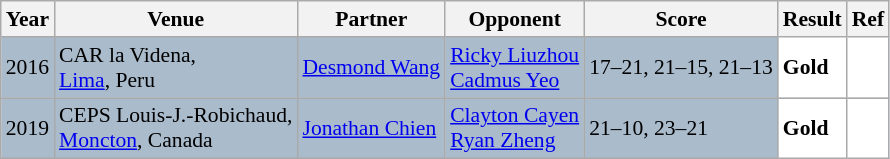<table class="sortable wikitable" style="font-size: 90%;">
<tr>
<th>Year</th>
<th>Venue</th>
<th>Partner</th>
<th>Opponent</th>
<th>Score</th>
<th>Result</th>
<th>Ref</th>
</tr>
<tr style="background:#AABBCC">
<td align="center">2016</td>
<td align="left">CAR la Videna,<br><a href='#'>Lima</a>, Peru</td>
<td align="left"> <a href='#'>Desmond Wang</a></td>
<td align="left"> <a href='#'>Ricky Liuzhou</a><br> <a href='#'>Cadmus Yeo</a></td>
<td align="left">17–21, 21–15, 21–13</td>
<td style="text-align:left; background:white"> <strong>Gold</strong></td>
<td style="text-align:center; background:white"></td>
</tr>
<tr style="background:#AABBCC">
<td align="center">2019</td>
<td align="left">CEPS Louis-J.-Robichaud,<br><a href='#'>Moncton</a>, Canada</td>
<td align="left"> <a href='#'>Jonathan Chien</a></td>
<td align="left"> <a href='#'>Clayton Cayen</a><br> <a href='#'>Ryan Zheng</a></td>
<td align="left">21–10, 23–21</td>
<td style="text-align:left; background:white"> <strong>Gold</strong></td>
<td style="text-align:center; background:white"></td>
</tr>
</table>
